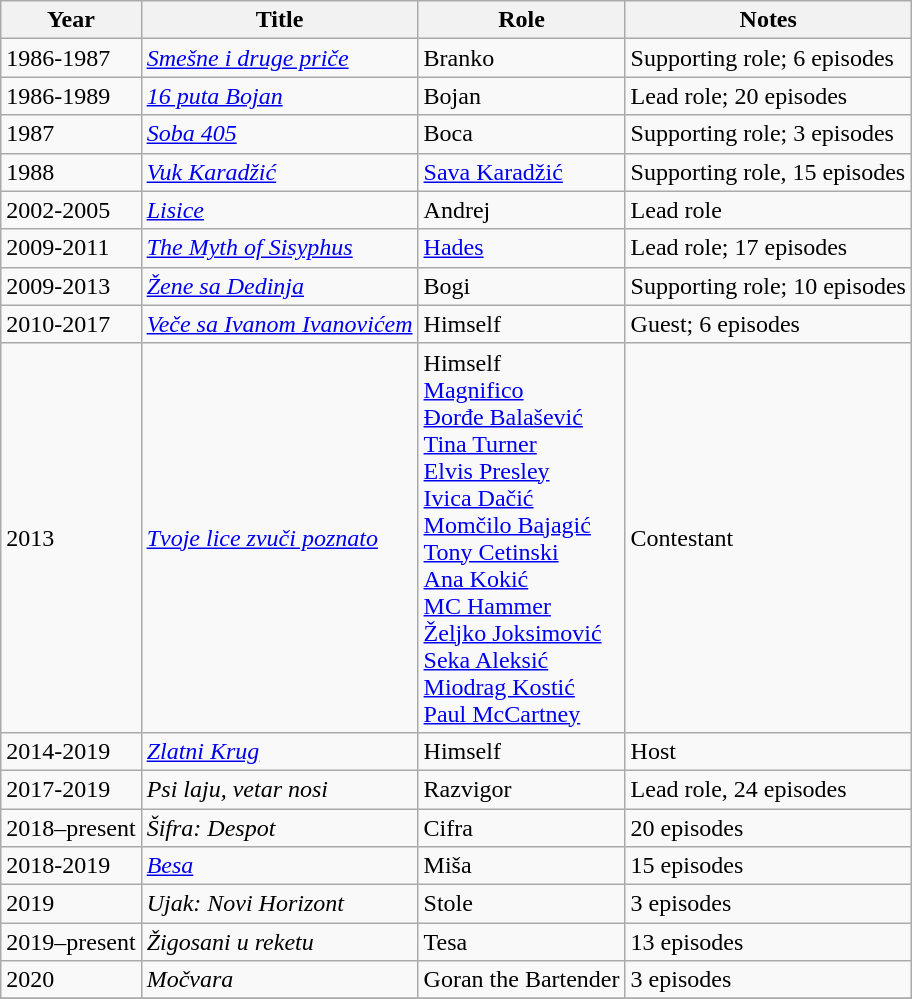<table class="wikitable sortable">
<tr>
<th>Year</th>
<th>Title</th>
<th>Role</th>
<th class="unsortable">Notes</th>
</tr>
<tr>
<td>1986-1987</td>
<td><em><a href='#'>Smešne i druge priče</a></em></td>
<td>Branko</td>
<td>Supporting role; 6 episodes</td>
</tr>
<tr>
<td>1986-1989</td>
<td><em><a href='#'>16 puta Bojan</a></em></td>
<td>Bojan</td>
<td>Lead role; 20 episodes</td>
</tr>
<tr>
<td>1987</td>
<td><em><a href='#'>Soba 405</a></em></td>
<td>Boca</td>
<td>Supporting role; 3 episodes</td>
</tr>
<tr>
<td>1988</td>
<td><em><a href='#'>Vuk Karadžić</a></em></td>
<td><a href='#'>Sava Karadžić</a></td>
<td>Supporting role, 15 episodes</td>
</tr>
<tr>
<td>2002-2005</td>
<td><em><a href='#'>Lisice</a></em></td>
<td>Andrej</td>
<td>Lead role</td>
</tr>
<tr>
<td>2009-2011</td>
<td><em><a href='#'>The Myth of Sisyphus</a></em></td>
<td><a href='#'>Hades</a></td>
<td>Lead role; 17 episodes</td>
</tr>
<tr>
<td>2009-2013</td>
<td><em><a href='#'>Žene sa Dedinja</a></em></td>
<td>Bogi</td>
<td>Supporting role; 10 episodes</td>
</tr>
<tr>
<td>2010-2017</td>
<td><em><a href='#'>Veče sa Ivanom Ivanovićem</a></em></td>
<td>Himself</td>
<td>Guest; 6 episodes</td>
</tr>
<tr>
<td>2013</td>
<td><em><a href='#'>Tvoje lice zvuči poznato</a></em></td>
<td>Himself<br><a href='#'>Magnifico</a><br><a href='#'>Đorđe Balašević</a><br><a href='#'>Tina Turner</a><br><a href='#'>Elvis Presley</a><br><a href='#'>Ivica Dačić</a><br><a href='#'>Momčilo Bajagić</a><br><a href='#'>Tony Cetinski</a><br><a href='#'>Ana Kokić</a><br><a href='#'>MC Hammer</a><br><a href='#'>Željko Joksimović</a><br><a href='#'>Seka Aleksić</a><br><a href='#'>Miodrag Kostić</a><br><a href='#'>Paul McCartney</a></td>
<td>Contestant</td>
</tr>
<tr>
<td>2014-2019</td>
<td><em><a href='#'>Zlatni Krug</a></em></td>
<td>Himself</td>
<td>Host</td>
</tr>
<tr>
<td>2017-2019</td>
<td><em>Psi laju, vetar nosi</em></td>
<td>Razvigor</td>
<td>Lead role, 24 episodes</td>
</tr>
<tr>
<td>2018–present</td>
<td><em>Šifra: Despot</em></td>
<td>Cifra</td>
<td>20 episodes</td>
</tr>
<tr>
<td>2018-2019</td>
<td><em><a href='#'>Besa</a></em></td>
<td>Miša</td>
<td>15 episodes</td>
</tr>
<tr>
<td>2019</td>
<td><em>Ujak: Novi Horizont</em></td>
<td>Stole</td>
<td>3 episodes</td>
</tr>
<tr>
<td>2019–present</td>
<td><em>Žigosani u reketu</em></td>
<td>Tesa</td>
<td>13 episodes</td>
</tr>
<tr>
<td>2020</td>
<td><em>Močvara</em></td>
<td>Goran the Bartender</td>
<td>3 episodes</td>
</tr>
<tr>
</tr>
</table>
